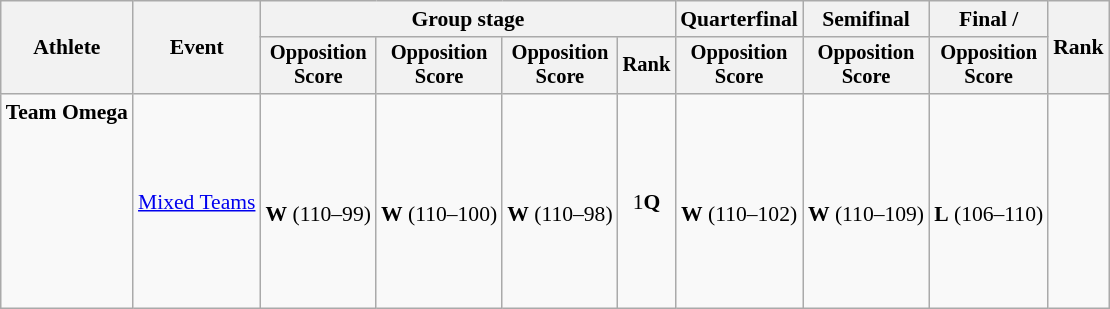<table class="wikitable" style="font-size:90%">
<tr>
<th rowspan=2>Athlete</th>
<th rowspan=2>Event</th>
<th colspan=4>Group stage</th>
<th>Quarterfinal</th>
<th>Semifinal</th>
<th>Final / </th>
<th rowspan=2>Rank</th>
</tr>
<tr style="font-size:95%">
<th>Opposition<br>Score</th>
<th>Opposition<br>Score</th>
<th>Opposition<br>Score</th>
<th>Rank</th>
<th>Opposition<br>Score</th>
<th>Opposition<br>Score</th>
<th>Opposition<br>Score</th>
</tr>
<tr align=center>
<td align=left><strong>Team Omega</strong> <br><br><br><br><br><br><br><br></td>
<td rowspan=2 align=left><a href='#'>Mixed Teams</a></td>
<td><br><strong>W</strong> (110–99)</td>
<td><br><strong>W</strong> (110–100)</td>
<td><br><strong>W</strong> (110–98)</td>
<td>1<strong>Q</strong></td>
<td><br><strong>W</strong> (110–102)</td>
<td><br><strong>W</strong> (110–109)</td>
<td><br><strong>L</strong> (106–110)</td>
<td></td>
</tr>
</table>
